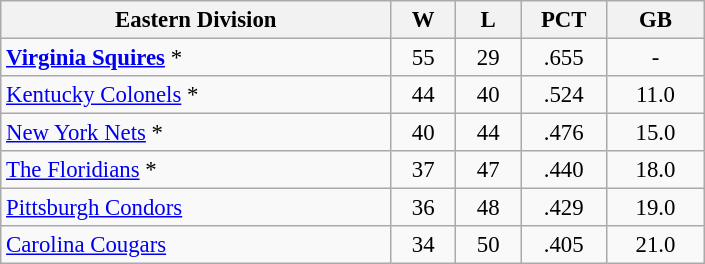<table class="wikitable" style="font-size: 95%;" width="470">
<tr>
<th width="30%">Eastern Division</th>
<th width="5%">W</th>
<th width="5%">L</th>
<th width="5%">PCT</th>
<th width="7.5%">GB</th>
</tr>
<tr align="center">
<td align="left"><strong><a href='#'>Virginia Squires</a></strong> *</td>
<td>55</td>
<td>29</td>
<td>.655</td>
<td>-</td>
</tr>
<tr align="center">
<td align="left"><a href='#'>Kentucky Colonels</a> *</td>
<td>44</td>
<td>40</td>
<td>.524</td>
<td>11.0</td>
</tr>
<tr align="center">
<td align="left"><a href='#'>New York Nets</a> *</td>
<td>40</td>
<td>44</td>
<td>.476</td>
<td>15.0</td>
</tr>
<tr align="center">
<td align="left"><a href='#'>The Floridians</a> *</td>
<td>37</td>
<td>47</td>
<td>.440</td>
<td>18.0</td>
</tr>
<tr align="center">
<td align="left"><a href='#'>Pittsburgh Condors</a></td>
<td>36</td>
<td>48</td>
<td>.429</td>
<td>19.0</td>
</tr>
<tr align="center">
<td align="left"><a href='#'>Carolina Cougars</a></td>
<td>34</td>
<td>50</td>
<td>.405</td>
<td>21.0</td>
</tr>
</table>
